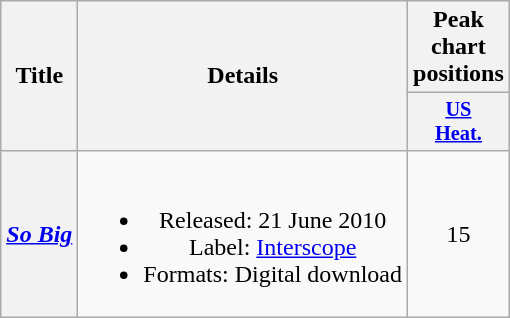<table class="wikitable plainrowheaders" style="text-align:center" border="1"|>
<tr>
<th scope="col" rowspan="2">Title</th>
<th scope="col" rowspan="2">Details</th>
<th colspan="1">Peak chart positions</th>
</tr>
<tr>
<th scope="col" style="width:3em;font-size:85%;"><a href='#'>US<br>Heat.</a><br></th>
</tr>
<tr>
<th scope="row"><em><a href='#'>So Big</a></em></th>
<td><br><ul><li>Released: 21 June 2010</li><li>Label: <a href='#'>Interscope</a></li><li>Formats: Digital download</li></ul></td>
<td>15</td>
</tr>
</table>
